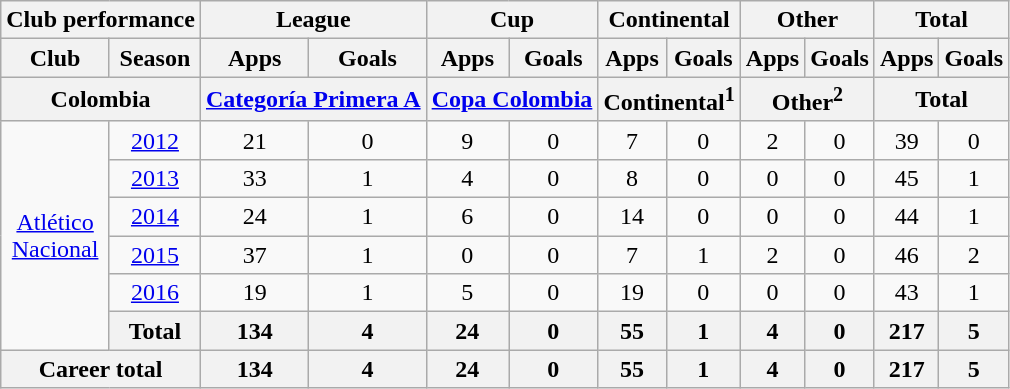<table class="wikitable" style="text-align:center">
<tr>
<th colspan=2>Club performance</th>
<th colspan=2>League</th>
<th colspan=2>Cup</th>
<th colspan=2>Continental</th>
<th colspan=2>Other</th>
<th colspan=2>Total</th>
</tr>
<tr>
<th>Club</th>
<th>Season</th>
<th>Apps</th>
<th>Goals</th>
<th>Apps</th>
<th>Goals</th>
<th>Apps</th>
<th>Goals</th>
<th>Apps</th>
<th>Goals</th>
<th>Apps</th>
<th>Goals</th>
</tr>
<tr>
<th colspan=2>Colombia</th>
<th colspan=2><a href='#'>Categoría Primera A</a></th>
<th colspan=2><a href='#'>Copa Colombia</a></th>
<th colspan=2>Continental<sup>1</sup></th>
<th colspan=2>Other<sup>2</sup></th>
<th colspan=2>Total</th>
</tr>
<tr>
<td rowspan="6"><a href='#'>Atlético<br>Nacional</a></td>
<td><a href='#'>2012</a></td>
<td>21</td>
<td>0</td>
<td>9</td>
<td>0</td>
<td>7</td>
<td>0</td>
<td>2</td>
<td>0</td>
<td>39</td>
<td>0</td>
</tr>
<tr>
<td><a href='#'>2013</a></td>
<td>33</td>
<td>1</td>
<td>4</td>
<td>0</td>
<td>8</td>
<td>0</td>
<td>0</td>
<td>0</td>
<td>45</td>
<td>1</td>
</tr>
<tr>
<td><a href='#'>2014</a></td>
<td>24</td>
<td>1</td>
<td>6</td>
<td>0</td>
<td>14</td>
<td>0</td>
<td>0</td>
<td>0</td>
<td>44</td>
<td>1</td>
</tr>
<tr>
<td><a href='#'>2015</a></td>
<td>37</td>
<td>1</td>
<td>0</td>
<td>0</td>
<td>7</td>
<td>1</td>
<td>2</td>
<td>0</td>
<td>46</td>
<td>2</td>
</tr>
<tr>
<td><a href='#'>2016</a></td>
<td>19</td>
<td>1</td>
<td>5</td>
<td>0</td>
<td>19</td>
<td>0</td>
<td>0</td>
<td>0</td>
<td>43</td>
<td>1</td>
</tr>
<tr>
<th rowspan=1>Total</th>
<th>134</th>
<th>4</th>
<th>24</th>
<th>0</th>
<th>55</th>
<th>1</th>
<th>4</th>
<th>0</th>
<th>217</th>
<th>5</th>
</tr>
<tr>
<th colspan=2>Career total</th>
<th>134</th>
<th>4</th>
<th>24</th>
<th>0</th>
<th>55</th>
<th>1</th>
<th>4</th>
<th>0</th>
<th>217</th>
<th>5</th>
</tr>
</table>
